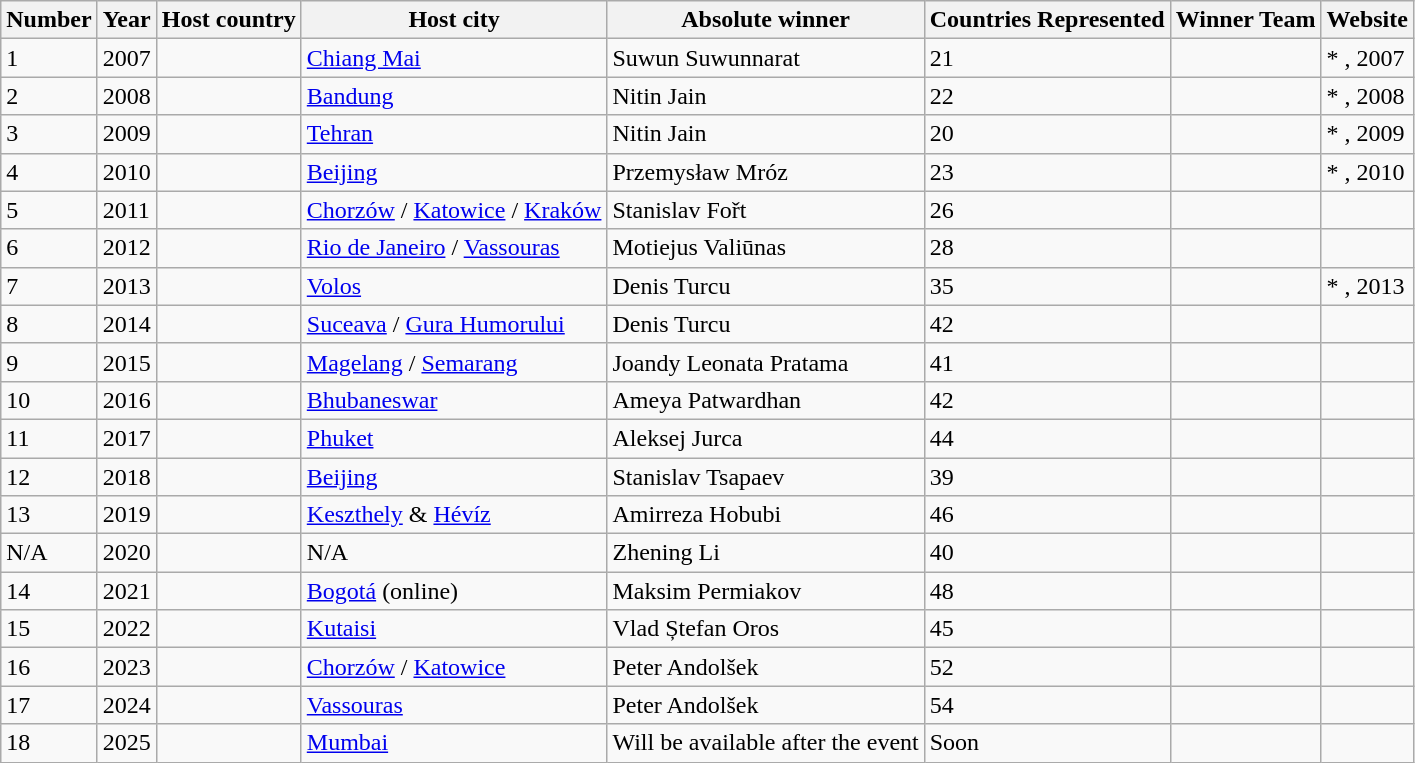<table class="wikitable">
<tr>
<th>Number</th>
<th>Year</th>
<th>Host country</th>
<th>Host city</th>
<th>Absolute winner</th>
<th>Countries Represented</th>
<th>Winner Team</th>
<th>Website</th>
</tr>
<tr>
<td>1</td>
<td>2007</td>
<td></td>
<td><a href='#'>Chiang Mai</a></td>
<td> Suwun Suwunnarat</td>
<td>21</td>
<td></td>
<td>* , 2007</td>
</tr>
<tr>
<td>2</td>
<td>2008</td>
<td></td>
<td><a href='#'>Bandung</a></td>
<td> Nitin Jain</td>
<td>22</td>
<td></td>
<td>* , 2008</td>
</tr>
<tr>
<td>3</td>
<td>2009</td>
<td></td>
<td><a href='#'>Tehran</a></td>
<td> Nitin Jain</td>
<td>20</td>
<td></td>
<td>* , 2009</td>
</tr>
<tr>
<td>4</td>
<td>2010</td>
<td></td>
<td><a href='#'>Beijing</a></td>
<td> Przemysław Mróz</td>
<td>23</td>
<td></td>
<td>* , 2010</td>
</tr>
<tr>
<td>5</td>
<td>2011</td>
<td></td>
<td><a href='#'>Chorzów</a> / <a href='#'>Katowice</a> / <a href='#'>Kraków</a></td>
<td> Stanislav Fořt</td>
<td>26</td>
<td></td>
<td></td>
</tr>
<tr>
<td>6</td>
<td>2012</td>
<td></td>
<td><a href='#'>Rio de Janeiro</a> / <a href='#'>Vassouras</a></td>
<td> Motiejus Valiūnas</td>
<td>28</td>
<td></td>
<td></td>
</tr>
<tr>
<td>7</td>
<td>2013</td>
<td></td>
<td><a href='#'>Volos</a></td>
<td> Denis Turcu</td>
<td>35</td>
<td></td>
<td>*  , 2013</td>
</tr>
<tr>
<td>8</td>
<td>2014</td>
<td></td>
<td><a href='#'>Suceava</a> / <a href='#'>Gura Humorului</a></td>
<td> Denis Turcu</td>
<td>42</td>
<td></td>
<td></td>
</tr>
<tr>
<td>9</td>
<td>2015</td>
<td></td>
<td><a href='#'>Magelang</a> / <a href='#'>Semarang</a></td>
<td> Joandy Leonata Pratama</td>
<td>41</td>
<td></td>
<td></td>
</tr>
<tr>
<td>10</td>
<td>2016</td>
<td></td>
<td><a href='#'>Bhubaneswar</a></td>
<td> Ameya Patwardhan</td>
<td>42</td>
<td></td>
<td></td>
</tr>
<tr>
<td>11</td>
<td>2017</td>
<td></td>
<td><a href='#'>Phuket</a></td>
<td> Aleksej Jurca</td>
<td>44</td>
<td></td>
<td></td>
</tr>
<tr>
<td>12</td>
<td>2018</td>
<td></td>
<td><a href='#'>Beijing</a></td>
<td> Stanislav Tsapaev</td>
<td>39</td>
<td></td>
<td> </td>
</tr>
<tr>
<td>13</td>
<td>2019</td>
<td></td>
<td><a href='#'>Keszthely</a> & <a href='#'>Hévíz</a></td>
<td> Amirreza Hobubi</td>
<td>46</td>
<td></td>
<td></td>
</tr>
<tr>
<td>N/A</td>
<td>2020</td>
<td></td>
<td>N/A</td>
<td> Zhening Li</td>
<td>40</td>
<td></td>
<td></td>
</tr>
<tr>
<td>14</td>
<td>2021</td>
<td></td>
<td><a href='#'>Bogotá</a> (online)</td>
<td> Maksim Permiakov</td>
<td>48</td>
<td></td>
<td></td>
</tr>
<tr>
<td>15</td>
<td>2022</td>
<td></td>
<td><a href='#'>Kutaisi</a></td>
<td> Vlad Ștefan Oros</td>
<td>45</td>
<td></td>
<td></td>
</tr>
<tr>
<td>16</td>
<td>2023</td>
<td></td>
<td><a href='#'>Chorzów</a> / <a href='#'>Katowice</a></td>
<td> Peter Andolšek</td>
<td>52</td>
<td></td>
<td></td>
</tr>
<tr>
<td>17</td>
<td>2024</td>
<td></td>
<td><a href='#'>Vassouras</a></td>
<td> Peter Andolšek</td>
<td>54</td>
<td></td>
<td></td>
</tr>
<tr>
<td>18</td>
<td>2025</td>
<td></td>
<td><a href='#'>Mumbai</a></td>
<td>Will be available after the event</td>
<td>Soon</td>
<td></td>
<td></td>
</tr>
</table>
